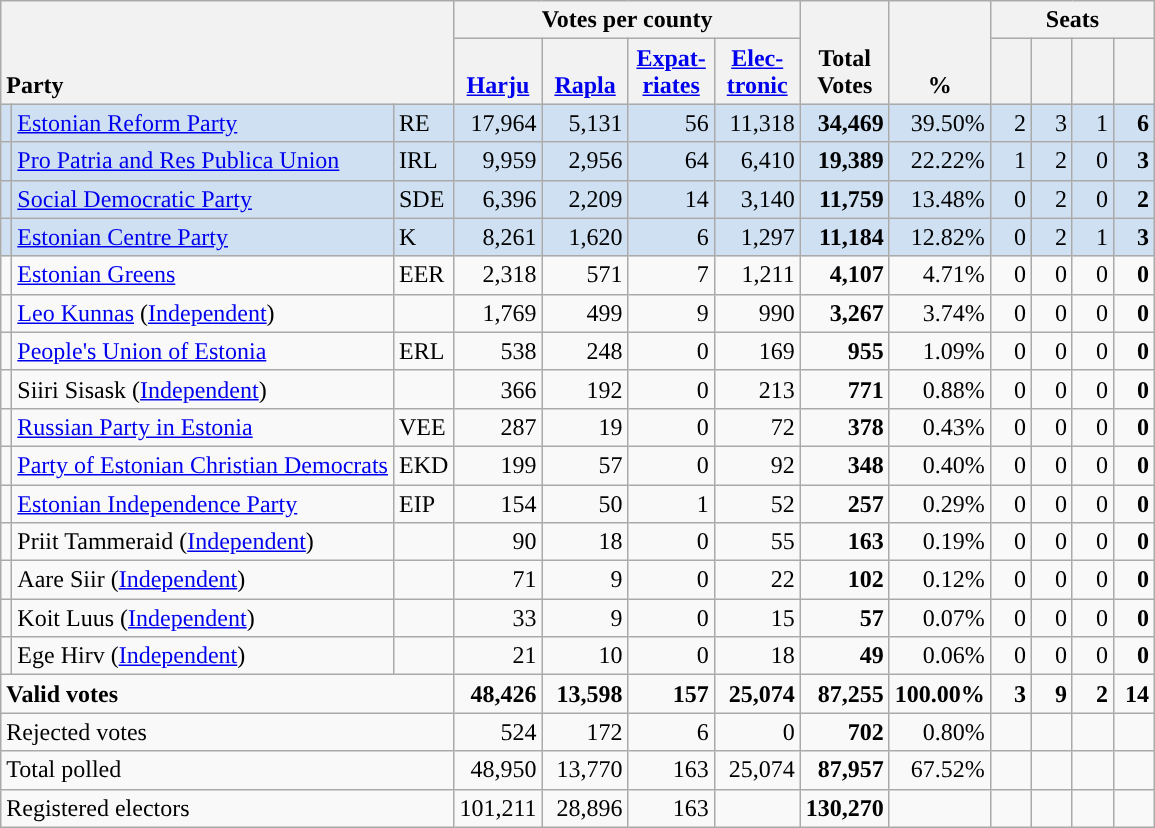<table class="wikitable" border="1" style="text-align:right;">
<tr>
<th style="text-align:left;" valign=bottom rowspan=2 colspan=3>Party</th>
<th colspan=4>Votes per county</th>
<th align=center valign=bottom rowspan=2 width="50">Total Votes</th>
<th align=center valign=bottom rowspan=2 width="50">%</th>
<th colspan=4>Seats</th>
</tr>
<tr>
<th align=center valign=bottom width="50"><a href='#'>Harju</a></th>
<th align=center valign=bottom width="50"><a href='#'>Rapla</a></th>
<th align=center valign=bottom width="50"><a href='#'>Expat- riates</a></th>
<th align=center valign=bottom width="50"><a href='#'>Elec- tronic</a></th>
<th align=center valign=bottom width="20"><small></small></th>
<th align=center valign=bottom width="20"><small></small></th>
<th align=center valign=bottom width="20"><small></small></th>
<th align=center valign=bottom width="20"><small></small></th>
</tr>
<tr style="background:#CEE0F2;">
<td style="background:"></td>
<td align=left><a href='#'>Estonian Reform Party</a></td>
<td align=left>RE</td>
<td>17,964</td>
<td>5,131</td>
<td>56</td>
<td>11,318</td>
<td><strong>34,469</strong></td>
<td>39.50%</td>
<td>2</td>
<td>3</td>
<td>1</td>
<td><strong>6</strong></td>
</tr>
<tr style="background:#CEE0F2;">
<td style="background:"></td>
<td align=left><a href='#'>Pro Patria and Res Publica Union</a></td>
<td align=left>IRL</td>
<td>9,959</td>
<td>2,956</td>
<td>64</td>
<td>6,410</td>
<td><strong>19,389</strong></td>
<td>22.22%</td>
<td>1</td>
<td>2</td>
<td>0</td>
<td><strong>3</strong></td>
</tr>
<tr style="background:#CEE0F2;">
<td style="background:"></td>
<td align=left><a href='#'>Social Democratic Party</a></td>
<td align=left>SDE</td>
<td>6,396</td>
<td>2,209</td>
<td>14</td>
<td>3,140</td>
<td><strong>11,759</strong></td>
<td>13.48%</td>
<td>0</td>
<td>2</td>
<td>0</td>
<td><strong>2</strong></td>
</tr>
<tr style="background:#CEE0F2;">
<td style="background:"></td>
<td align=left><a href='#'>Estonian Centre Party</a></td>
<td align=left>K</td>
<td>8,261</td>
<td>1,620</td>
<td>6</td>
<td>1,297</td>
<td><strong>11,184</strong></td>
<td>12.82%</td>
<td>0</td>
<td>2</td>
<td>1</td>
<td><strong>3</strong></td>
</tr>
<tr>
<td style="background:"></td>
<td align=left><a href='#'>Estonian Greens</a></td>
<td align=left>EER</td>
<td>2,318</td>
<td>571</td>
<td>7</td>
<td>1,211</td>
<td><strong>4,107</strong></td>
<td>4.71%</td>
<td>0</td>
<td>0</td>
<td>0</td>
<td><strong>0</strong></td>
</tr>
<tr>
<td style="background:"></td>
<td align=left><a href='#'>Leo Kunnas</a> (<a href='#'>Independent</a>)</td>
<td></td>
<td>1,769</td>
<td>499</td>
<td>9</td>
<td>990</td>
<td><strong>3,267</strong></td>
<td>3.74%</td>
<td>0</td>
<td>0</td>
<td>0</td>
<td><strong>0</strong></td>
</tr>
<tr>
<td style="background:"></td>
<td align=left><a href='#'>People's Union of Estonia</a></td>
<td align=left>ERL</td>
<td>538</td>
<td>248</td>
<td>0</td>
<td>169</td>
<td><strong>955</strong></td>
<td>1.09%</td>
<td>0</td>
<td>0</td>
<td>0</td>
<td><strong>0</strong></td>
</tr>
<tr>
<td style="background:"></td>
<td align=left>Siiri Sisask (<a href='#'>Independent</a>)</td>
<td></td>
<td>366</td>
<td>192</td>
<td>0</td>
<td>213</td>
<td><strong>771</strong></td>
<td>0.88%</td>
<td>0</td>
<td>0</td>
<td>0</td>
<td><strong>0</strong></td>
</tr>
<tr>
<td></td>
<td align=left><a href='#'>Russian Party in Estonia</a></td>
<td align=left>VEE</td>
<td>287</td>
<td>19</td>
<td>0</td>
<td>72</td>
<td><strong>378</strong></td>
<td>0.43%</td>
<td>0</td>
<td>0</td>
<td>0</td>
<td><strong>0</strong></td>
</tr>
<tr>
<td style="background:"></td>
<td align=left><a href='#'>Party of Estonian Christian Democrats</a></td>
<td align=left>EKD</td>
<td>199</td>
<td>57</td>
<td>0</td>
<td>92</td>
<td><strong>348</strong></td>
<td>0.40%</td>
<td>0</td>
<td>0</td>
<td>0</td>
<td><strong>0</strong></td>
</tr>
<tr>
<td style="background:"></td>
<td align=left><a href='#'>Estonian Independence Party</a></td>
<td align=left>EIP</td>
<td>154</td>
<td>50</td>
<td>1</td>
<td>52</td>
<td><strong>257</strong></td>
<td>0.29%</td>
<td>0</td>
<td>0</td>
<td>0</td>
<td><strong>0</strong></td>
</tr>
<tr>
<td style="background:"></td>
<td align=left>Priit Tammeraid (<a href='#'>Independent</a>)</td>
<td></td>
<td>90</td>
<td>18</td>
<td>0</td>
<td>55</td>
<td><strong>163</strong></td>
<td>0.19%</td>
<td>0</td>
<td>0</td>
<td>0</td>
<td><strong>0</strong></td>
</tr>
<tr>
<td style="background:"></td>
<td align=left>Aare Siir (<a href='#'>Independent</a>)</td>
<td></td>
<td>71</td>
<td>9</td>
<td>0</td>
<td>22</td>
<td><strong>102</strong></td>
<td>0.12%</td>
<td>0</td>
<td>0</td>
<td>0</td>
<td><strong>0</strong></td>
</tr>
<tr>
<td style="background:"></td>
<td align=left>Koit Luus (<a href='#'>Independent</a>)</td>
<td></td>
<td>33</td>
<td>9</td>
<td>0</td>
<td>15</td>
<td><strong>57</strong></td>
<td>0.07%</td>
<td>0</td>
<td>0</td>
<td>0</td>
<td><strong>0</strong></td>
</tr>
<tr>
<td style="background:"></td>
<td align=left>Ege Hirv (<a href='#'>Independent</a>)</td>
<td></td>
<td>21</td>
<td>10</td>
<td>0</td>
<td>18</td>
<td><strong>49</strong></td>
<td>0.06%</td>
<td>0</td>
<td>0</td>
<td>0</td>
<td><strong>0</strong></td>
</tr>
<tr style="font-weight:bold">
<td align=left colspan=3>Valid votes</td>
<td>48,426</td>
<td>13,598</td>
<td>157</td>
<td>25,074</td>
<td>87,255</td>
<td>100.00%</td>
<td>3</td>
<td>9</td>
<td>2</td>
<td>14</td>
</tr>
<tr>
<td align=left colspan=3>Rejected votes</td>
<td>524</td>
<td>172</td>
<td>6</td>
<td>0</td>
<td><strong>702</strong></td>
<td>0.80%</td>
<td></td>
<td></td>
<td></td>
<td></td>
</tr>
<tr>
<td align=left colspan=3>Total polled</td>
<td>48,950</td>
<td>13,770</td>
<td>163</td>
<td>25,074</td>
<td><strong>87,957</strong></td>
<td>67.52%</td>
<td></td>
<td></td>
<td></td>
<td></td>
</tr>
<tr>
<td align=left colspan=3>Registered electors</td>
<td>101,211</td>
<td>28,896</td>
<td>163</td>
<td></td>
<td><strong>130,270</strong></td>
<td></td>
<td></td>
<td></td>
<td></td>
<td></td>
</tr>
</table>
